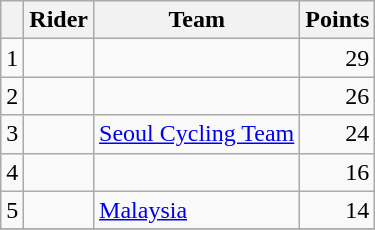<table class=wikitable>
<tr>
<th></th>
<th>Rider</th>
<th>Team</th>
<th>Points</th>
</tr>
<tr>
<td>1</td>
<td> </td>
<td></td>
<td align=right>29</td>
</tr>
<tr>
<td>2</td>
<td></td>
<td></td>
<td align=right>26</td>
</tr>
<tr>
<td>3</td>
<td></td>
<td><a href='#'>Seoul Cycling Team</a></td>
<td align=right>24</td>
</tr>
<tr>
<td>4</td>
<td></td>
<td></td>
<td align=right>16</td>
</tr>
<tr>
<td>5</td>
<td></td>
<td><a href='#'>Malaysia</a></td>
<td align=right>14</td>
</tr>
<tr>
</tr>
</table>
